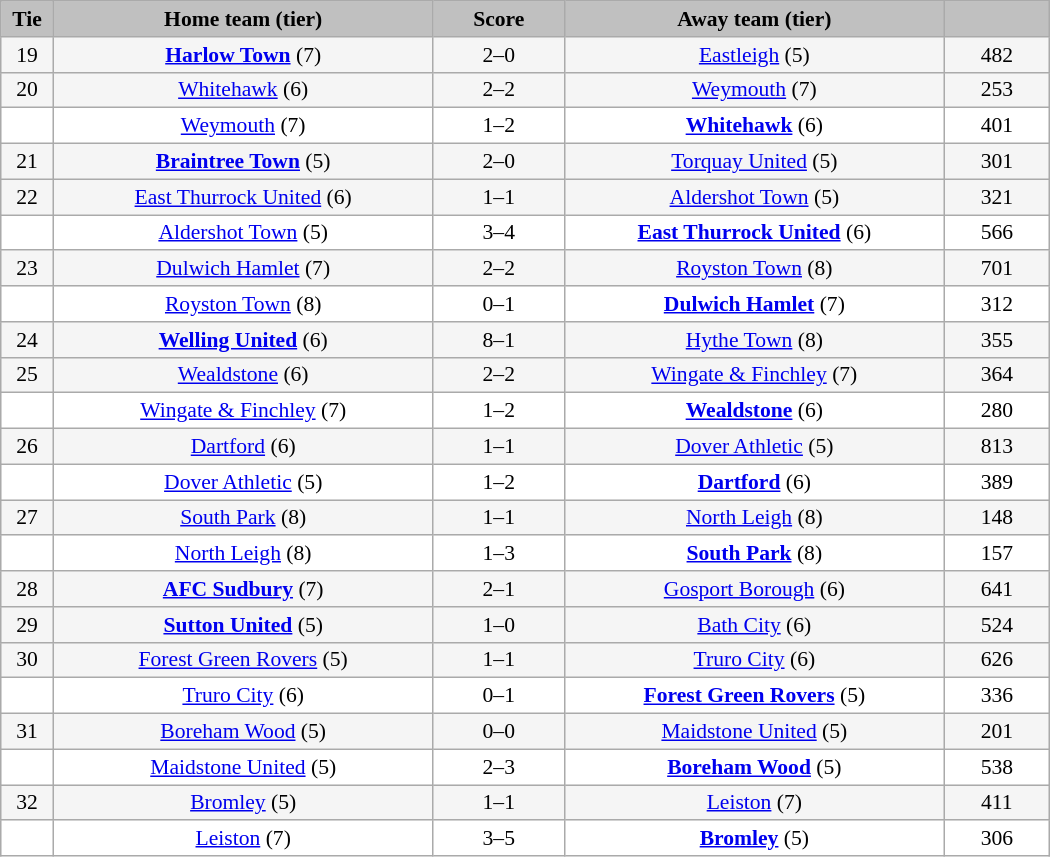<table class="wikitable" style="width: 700px; background:WhiteSmoke; text-align:center; font-size:90%">
<tr>
<td scope="col" style="width:  5.00%; background:silver;"><strong>Tie</strong></td>
<td scope="col" style="width: 36.25%; background:silver;"><strong>Home team (tier)</strong></td>
<td scope="col" style="width: 12.50%; background:silver;"><strong>Score</strong></td>
<td scope="col" style="width: 36.25%; background:silver;"><strong>Away team (tier)</strong></td>
<td scope="col" style="width: 10.00%; background:silver;"><strong></strong></td>
</tr>
<tr>
<td>19</td>
<td><strong><a href='#'>Harlow Town</a></strong> (7)</td>
<td>2–0</td>
<td><a href='#'>Eastleigh</a> (5)</td>
<td>482</td>
</tr>
<tr>
<td>20</td>
<td><a href='#'>Whitehawk</a> (6)</td>
<td>2–2</td>
<td><a href='#'>Weymouth</a> (7)</td>
<td>253</td>
</tr>
<tr style="background:white;">
<td><em></em></td>
<td><a href='#'>Weymouth</a> (7)</td>
<td>1–2</td>
<td><strong><a href='#'>Whitehawk</a></strong> (6)</td>
<td>401</td>
</tr>
<tr>
<td>21</td>
<td><strong><a href='#'>Braintree Town</a></strong> (5)</td>
<td>2–0</td>
<td><a href='#'>Torquay United</a> (5)</td>
<td>301</td>
</tr>
<tr>
<td>22</td>
<td><a href='#'>East Thurrock United</a> (6)</td>
<td>1–1</td>
<td><a href='#'>Aldershot Town</a> (5)</td>
<td>321</td>
</tr>
<tr style="background:white;">
<td><em></em></td>
<td><a href='#'>Aldershot Town</a> (5)</td>
<td>3–4 </td>
<td><strong><a href='#'>East Thurrock United</a></strong> (6)</td>
<td>566</td>
</tr>
<tr>
<td>23</td>
<td><a href='#'>Dulwich Hamlet</a> (7)</td>
<td>2–2</td>
<td><a href='#'>Royston Town</a> (8)</td>
<td>701</td>
</tr>
<tr style="background:white;">
<td><em></em></td>
<td><a href='#'>Royston Town</a> (8)</td>
<td>0–1</td>
<td><strong><a href='#'>Dulwich Hamlet</a></strong> (7)</td>
<td>312</td>
</tr>
<tr>
<td>24</td>
<td><strong><a href='#'>Welling United</a></strong> (6)</td>
<td>8–1</td>
<td><a href='#'>Hythe Town</a> (8)</td>
<td>355</td>
</tr>
<tr>
<td>25</td>
<td><a href='#'>Wealdstone</a> (6)</td>
<td>2–2</td>
<td><a href='#'>Wingate & Finchley</a> (7)</td>
<td>364</td>
</tr>
<tr style="background:white;">
<td><em></em></td>
<td><a href='#'>Wingate & Finchley</a> (7)</td>
<td>1–2 </td>
<td><strong><a href='#'>Wealdstone</a></strong> (6)</td>
<td>280</td>
</tr>
<tr>
<td>26</td>
<td><a href='#'>Dartford</a> (6)</td>
<td>1–1</td>
<td><a href='#'>Dover Athletic</a> (5)</td>
<td>813</td>
</tr>
<tr style="background:white;">
<td><em></em></td>
<td><a href='#'>Dover Athletic</a> (5)</td>
<td>1–2</td>
<td><strong><a href='#'>Dartford</a></strong> (6)</td>
<td>389</td>
</tr>
<tr>
<td>27</td>
<td><a href='#'>South Park</a> (8)</td>
<td>1–1</td>
<td><a href='#'>North Leigh</a> (8)</td>
<td>148</td>
</tr>
<tr style="background:white;">
<td><em></em></td>
<td><a href='#'>North Leigh</a> (8)</td>
<td>1–3</td>
<td><strong><a href='#'>South Park</a></strong> (8)</td>
<td>157</td>
</tr>
<tr>
<td>28</td>
<td><strong><a href='#'>AFC Sudbury</a></strong> (7)</td>
<td>2–1</td>
<td><a href='#'>Gosport Borough</a> (6)</td>
<td>641</td>
</tr>
<tr>
<td>29</td>
<td><strong><a href='#'>Sutton United</a></strong> (5)</td>
<td>1–0</td>
<td><a href='#'>Bath City</a> (6)</td>
<td>524</td>
</tr>
<tr>
<td>30</td>
<td><a href='#'>Forest Green Rovers</a> (5)</td>
<td>1–1</td>
<td><a href='#'>Truro City</a> (6)</td>
<td>626</td>
</tr>
<tr style="background:white;">
<td><em></em></td>
<td><a href='#'>Truro City</a> (6)</td>
<td>0–1 </td>
<td><strong><a href='#'>Forest Green Rovers</a></strong> (5)</td>
<td>336</td>
</tr>
<tr>
<td>31</td>
<td><a href='#'>Boreham Wood</a> (5)</td>
<td>0–0</td>
<td><a href='#'>Maidstone United</a> (5)</td>
<td>201</td>
</tr>
<tr style="background:white;">
<td><em></em></td>
<td><a href='#'>Maidstone United</a> (5)</td>
<td>2–3</td>
<td><strong><a href='#'>Boreham Wood</a></strong> (5)</td>
<td>538</td>
</tr>
<tr>
<td>32</td>
<td><a href='#'>Bromley</a> (5)</td>
<td>1–1</td>
<td><a href='#'>Leiston</a> (7)</td>
<td>411</td>
</tr>
<tr style="background:white;">
<td><em></em></td>
<td><a href='#'>Leiston</a> (7)</td>
<td>3–5</td>
<td><strong><a href='#'>Bromley</a></strong> (5)</td>
<td>306</td>
</tr>
</table>
